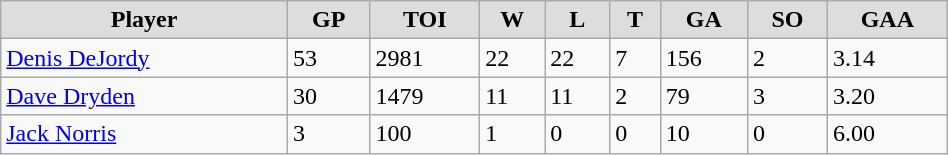<table class="wikitable" width="50%">
<tr align="center"  bgcolor="#dddddd">
<td><strong>Player</strong></td>
<td><strong>GP</strong></td>
<td><strong>TOI</strong></td>
<td><strong>W</strong></td>
<td><strong>L</strong></td>
<td><strong>T</strong></td>
<td><strong>GA</strong></td>
<td><strong>SO</strong></td>
<td><strong>GAA</strong></td>
</tr>
<tr>
<td><a href='#'>Denis DeJordy</a></td>
<td>53</td>
<td>2981</td>
<td>22</td>
<td>22</td>
<td>7</td>
<td>156</td>
<td>2</td>
<td>3.14</td>
</tr>
<tr>
<td><a href='#'>Dave Dryden</a></td>
<td>30</td>
<td>1479</td>
<td>11</td>
<td>11</td>
<td>2</td>
<td>79</td>
<td>3</td>
<td>3.20</td>
</tr>
<tr>
<td><a href='#'>Jack Norris</a></td>
<td>3</td>
<td>100</td>
<td>1</td>
<td>0</td>
<td>0</td>
<td>10</td>
<td>0</td>
<td>6.00</td>
</tr>
</table>
